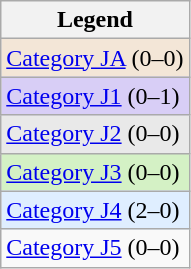<table class="sortable wikitable">
<tr>
<th>Legend</th>
</tr>
<tr bgcolor="F3E6D7">
<td><a href='#'>Category JA</a> (0–0)</td>
</tr>
<tr bgcolor="d8cef6">
<td><a href='#'>Category J1</a> (0–1)</td>
</tr>
<tr bgcolor="e9e9e9">
<td><a href='#'>Category J2</a> (0–0)</td>
</tr>
<tr bgcolor="D4F1C5">
<td><a href='#'>Category J3</a> (0–0)</td>
</tr>
<tr bgcolor="dfeeff">
<td><a href='#'>Category J4</a> (2–0)</td>
</tr>
<tr>
<td><a href='#'>Category J5</a> (0–0)</td>
</tr>
</table>
